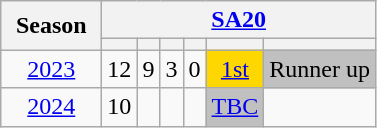<table class=wikitable style="font-size:100%; text-align:center">
<tr>
<th style="width:60px;" rowspan=2>Season</th>
<th colspan=8><a href='#'>SA20</a></th>
</tr>
<tr>
<th></th>
<th></th>
<th></th>
<th></th>
<th></th>
<th></th>
</tr>
<tr>
<td><a href='#'>2023</a></td>
<td>12</td>
<td>9</td>
<td>3</td>
<td>0</td>
<td style="background:gold;"><a href='#'>1st</a></td>
<td style="background:silver;">Runner up</td>
</tr>
<tr>
<td><a href='#'>2024</a></td>
<td>10</td>
<td></td>
<td></td>
<td></td>
<td style="background:silver;"><a href='#'>TBC</a></td>
<td></td>
</tr>
</table>
